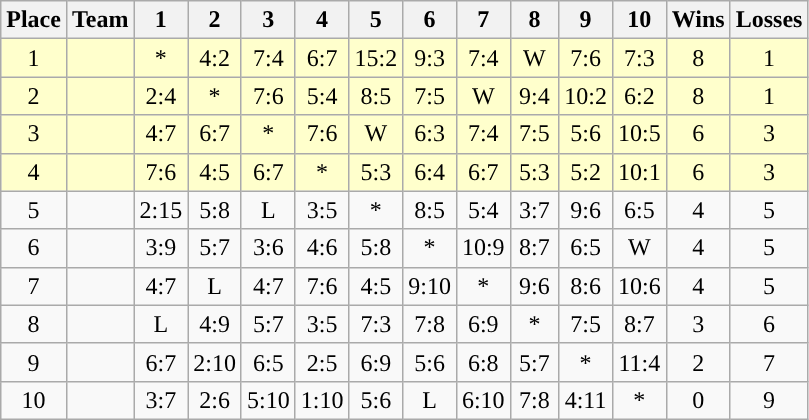<table class="wikitable" style="text-align:center;">
<tr>
<th>Place</th>
<th>Team</th>
<th width="25">1</th>
<th width="25">2</th>
<th width="25">3</th>
<th width="25">4</th>
<th width="25">5</th>
<th width="25">6</th>
<th width="25">7</th>
<th width="25">8</th>
<th width="25">9</th>
<th width="25">10</th>
<th>Wins</th>
<th>Losses</th>
</tr>
<tr bgcolor=#ffc>
<td>1</td>
<td align="left"></td>
<td>*</td>
<td>4:2</td>
<td>7:4</td>
<td>6:7</td>
<td>15:2</td>
<td>9:3</td>
<td>7:4</td>
<td>W</td>
<td>7:6</td>
<td>7:3</td>
<td>8</td>
<td>1</td>
</tr>
<tr bgcolor=#ffc>
<td>2</td>
<td align="left"></td>
<td>2:4</td>
<td>*</td>
<td>7:6</td>
<td>5:4</td>
<td>8:5</td>
<td>7:5</td>
<td>W</td>
<td>9:4</td>
<td>10:2</td>
<td>6:2</td>
<td>8</td>
<td>1</td>
</tr>
<tr bgcolor=#ffc>
<td>3</td>
<td align="left"></td>
<td>4:7</td>
<td>6:7</td>
<td>*</td>
<td>7:6</td>
<td>W</td>
<td>6:3</td>
<td>7:4</td>
<td>7:5</td>
<td>5:6</td>
<td>10:5</td>
<td>6</td>
<td>3</td>
</tr>
<tr bgcolor=#ffc>
<td>4</td>
<td align="left"></td>
<td>7:6</td>
<td>4:5</td>
<td>6:7</td>
<td>*</td>
<td>5:3</td>
<td>6:4</td>
<td>6:7</td>
<td>5:3</td>
<td>5:2</td>
<td>10:1</td>
<td>6</td>
<td>3</td>
</tr>
<tr>
<td>5</td>
<td align="left"></td>
<td>2:15</td>
<td>5:8</td>
<td>L</td>
<td>3:5</td>
<td>*</td>
<td>8:5</td>
<td>5:4</td>
<td>3:7</td>
<td>9:6</td>
<td>6:5</td>
<td>4</td>
<td>5</td>
</tr>
<tr>
<td>6</td>
<td align="left"></td>
<td>3:9</td>
<td>5:7</td>
<td>3:6</td>
<td>4:6</td>
<td>5:8</td>
<td>*</td>
<td>10:9</td>
<td>8:7</td>
<td>6:5</td>
<td>W</td>
<td>4</td>
<td>5</td>
</tr>
<tr>
<td>7</td>
<td align="left"></td>
<td>4:7</td>
<td>L</td>
<td>4:7</td>
<td>7:6</td>
<td>4:5</td>
<td>9:10</td>
<td>*</td>
<td>9:6</td>
<td>8:6</td>
<td>10:6</td>
<td>4</td>
<td>5</td>
</tr>
<tr>
<td>8</td>
<td align="left"></td>
<td>L</td>
<td>4:9</td>
<td>5:7</td>
<td>3:5</td>
<td>7:3</td>
<td>7:8</td>
<td>6:9</td>
<td>*</td>
<td>7:5</td>
<td>8:7</td>
<td>3</td>
<td>6</td>
</tr>
<tr>
<td>9</td>
<td align="left"></td>
<td>6:7</td>
<td>2:10</td>
<td>6:5</td>
<td>2:5</td>
<td>6:9</td>
<td>5:6</td>
<td>6:8</td>
<td>5:7</td>
<td>*</td>
<td>11:4</td>
<td>2</td>
<td>7</td>
</tr>
<tr>
<td>10</td>
<td align="left"></td>
<td>3:7</td>
<td>2:6</td>
<td>5:10</td>
<td>1:10</td>
<td>5:6</td>
<td>L</td>
<td>6:10</td>
<td>7:8</td>
<td>4:11</td>
<td>*</td>
<td>0</td>
<td>9</td>
</tr>
</table>
